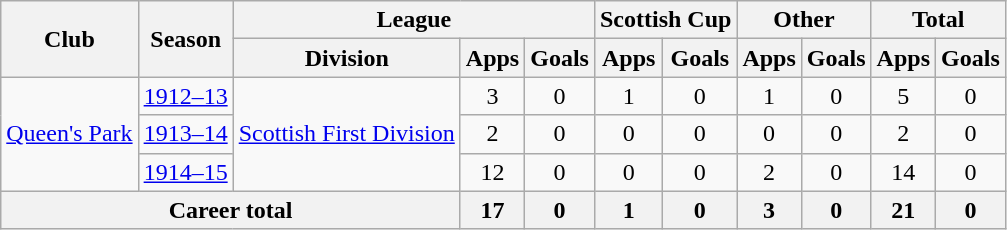<table class="wikitable" style="text-align: center;">
<tr>
<th rowspan="2">Club</th>
<th rowspan="2">Season</th>
<th colspan="3">League</th>
<th colspan="2">Scottish Cup</th>
<th colspan="2">Other</th>
<th colspan="2">Total</th>
</tr>
<tr>
<th>Division</th>
<th>Apps</th>
<th>Goals</th>
<th>Apps</th>
<th>Goals</th>
<th>Apps</th>
<th>Goals</th>
<th>Apps</th>
<th>Goals</th>
</tr>
<tr>
<td rowspan="3"><a href='#'>Queen's Park</a></td>
<td><a href='#'>1912–13</a></td>
<td rowspan="3"><a href='#'>Scottish First Division</a></td>
<td>3</td>
<td>0</td>
<td>1</td>
<td>0</td>
<td>1</td>
<td>0</td>
<td>5</td>
<td>0</td>
</tr>
<tr>
<td><a href='#'>1913–14</a></td>
<td>2</td>
<td>0</td>
<td>0</td>
<td>0</td>
<td>0</td>
<td>0</td>
<td>2</td>
<td>0</td>
</tr>
<tr>
<td><a href='#'>1914–15</a></td>
<td>12</td>
<td>0</td>
<td>0</td>
<td>0</td>
<td>2</td>
<td>0</td>
<td>14</td>
<td>0</td>
</tr>
<tr>
<th colspan="3">Career total</th>
<th>17</th>
<th>0</th>
<th>1</th>
<th>0</th>
<th>3</th>
<th>0</th>
<th>21</th>
<th>0</th>
</tr>
</table>
